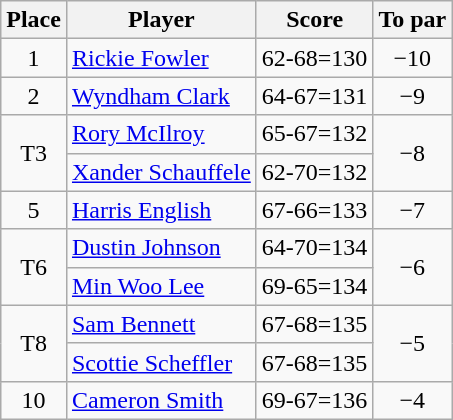<table class="wikitable">
<tr>
<th>Place</th>
<th>Player</th>
<th>Score</th>
<th>To par</th>
</tr>
<tr>
<td align=center>1</td>
<td> <a href='#'>Rickie Fowler</a></td>
<td>62-68=130</td>
<td align=center>−10</td>
</tr>
<tr>
<td align=center>2</td>
<td> <a href='#'>Wyndham Clark</a></td>
<td>64-67=131</td>
<td align=center>−9</td>
</tr>
<tr>
<td rowspan=2 align=center>T3</td>
<td> <a href='#'>Rory McIlroy</a></td>
<td>65-67=132</td>
<td rowspan=2 align=center>−8</td>
</tr>
<tr>
<td> <a href='#'>Xander Schauffele</a></td>
<td>62-70=132</td>
</tr>
<tr>
<td align=center>5</td>
<td> <a href='#'>Harris English</a></td>
<td>67-66=133</td>
<td align=center>−7</td>
</tr>
<tr>
<td rowspan=2 align=center>T6</td>
<td> <a href='#'>Dustin Johnson</a></td>
<td>64-70=134</td>
<td rowspan=2 align=center>−6</td>
</tr>
<tr>
<td> <a href='#'>Min Woo Lee</a></td>
<td>69-65=134</td>
</tr>
<tr>
<td rowspan=2 align=center>T8</td>
<td> <a href='#'>Sam Bennett</a></td>
<td>67-68=135</td>
<td rowspan=2 align=center>−5</td>
</tr>
<tr>
<td> <a href='#'>Scottie Scheffler</a></td>
<td>67-68=135</td>
</tr>
<tr>
<td align=center>10</td>
<td> <a href='#'>Cameron Smith</a></td>
<td>69-67=136</td>
<td align=center>−4</td>
</tr>
</table>
